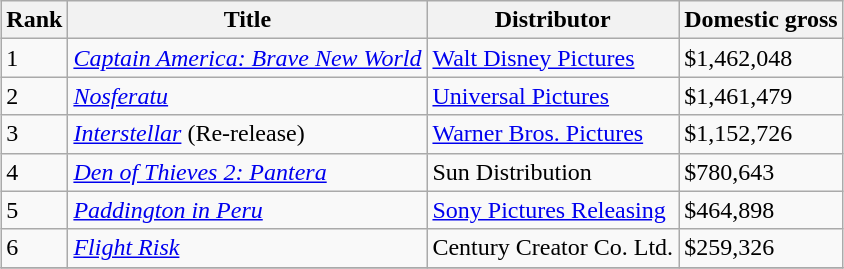<table class="wikitable sortable" style="margin:auto; margin:auto;">
<tr>
<th>Rank</th>
<th>Title</th>
<th>Distributor</th>
<th>Domestic gross</th>
</tr>
<tr>
<td>1</td>
<td><em><a href='#'>Captain America: Brave New World</a></em></td>
<td><a href='#'>Walt Disney Pictures</a></td>
<td>$1,462,048</td>
</tr>
<tr>
<td>2</td>
<td><em><a href='#'>Nosferatu</a></em></td>
<td><a href='#'>Universal Pictures</a></td>
<td>$1,461,479</td>
</tr>
<tr>
<td>3</td>
<td><em><a href='#'>Interstellar</a></em> (Re-release)</td>
<td><a href='#'>Warner Bros. Pictures</a></td>
<td>$1,152,726</td>
</tr>
<tr>
<td>4</td>
<td><em><a href='#'>Den of Thieves 2: Pantera</a></em></td>
<td>Sun Distribution</td>
<td>$780,643</td>
</tr>
<tr>
<td>5</td>
<td><em><a href='#'>Paddington in Peru</a></em></td>
<td><a href='#'>Sony Pictures Releasing</a></td>
<td>$464,898</td>
</tr>
<tr>
<td>6</td>
<td><em><a href='#'>Flight Risk</a></em></td>
<td>Century Creator Co. Ltd.</td>
<td>$259,326</td>
</tr>
<tr>
</tr>
</table>
